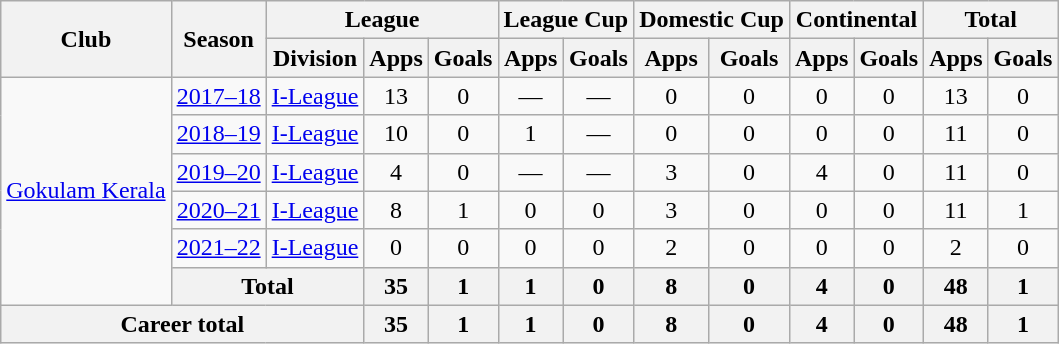<table class="wikitable" style="text-align: center;">
<tr>
<th rowspan="2">Club</th>
<th rowspan="2">Season</th>
<th colspan="3">League</th>
<th colspan="2">League Cup</th>
<th colspan="2">Domestic Cup</th>
<th colspan="2">Continental</th>
<th colspan="2">Total</th>
</tr>
<tr>
<th>Division</th>
<th>Apps</th>
<th>Goals</th>
<th>Apps</th>
<th>Goals</th>
<th>Apps</th>
<th>Goals</th>
<th>Apps</th>
<th>Goals</th>
<th>Apps</th>
<th>Goals</th>
</tr>
<tr>
<td rowspan="6"><a href='#'>Gokulam Kerala</a></td>
<td><a href='#'>2017–18</a></td>
<td><a href='#'>I-League</a></td>
<td>13</td>
<td>0</td>
<td>—</td>
<td>—</td>
<td>0</td>
<td>0</td>
<td>0</td>
<td>0</td>
<td>13</td>
<td>0</td>
</tr>
<tr>
<td><a href='#'>2018–19</a></td>
<td><a href='#'>I-League</a></td>
<td>10</td>
<td>0</td>
<td>1</td>
<td>—</td>
<td>0</td>
<td>0</td>
<td>0</td>
<td>0</td>
<td>11</td>
<td>0</td>
</tr>
<tr>
<td><a href='#'>2019–20</a></td>
<td><a href='#'>I-League</a></td>
<td>4</td>
<td>0</td>
<td>—</td>
<td>—</td>
<td>3</td>
<td>0</td>
<td>4</td>
<td>0</td>
<td>11</td>
<td>0</td>
</tr>
<tr>
<td><a href='#'>2020–21</a></td>
<td><a href='#'>I-League</a></td>
<td>8</td>
<td>1</td>
<td>0</td>
<td>0</td>
<td>3</td>
<td>0</td>
<td>0</td>
<td>0</td>
<td>11</td>
<td>1</td>
</tr>
<tr>
<td><a href='#'>2021–22</a></td>
<td><a href='#'>I-League</a></td>
<td>0</td>
<td>0</td>
<td>0</td>
<td>0</td>
<td>2</td>
<td>0</td>
<td>0</td>
<td>0</td>
<td>2</td>
<td>0</td>
</tr>
<tr>
<th colspan="2">Total</th>
<th>35</th>
<th>1</th>
<th>1</th>
<th>0</th>
<th>8</th>
<th>0</th>
<th>4</th>
<th>0</th>
<th>48</th>
<th>1</th>
</tr>
<tr>
<th colspan="3">Career total</th>
<th>35</th>
<th>1</th>
<th>1</th>
<th>0</th>
<th>8</th>
<th>0</th>
<th>4</th>
<th>0</th>
<th>48</th>
<th>1</th>
</tr>
</table>
